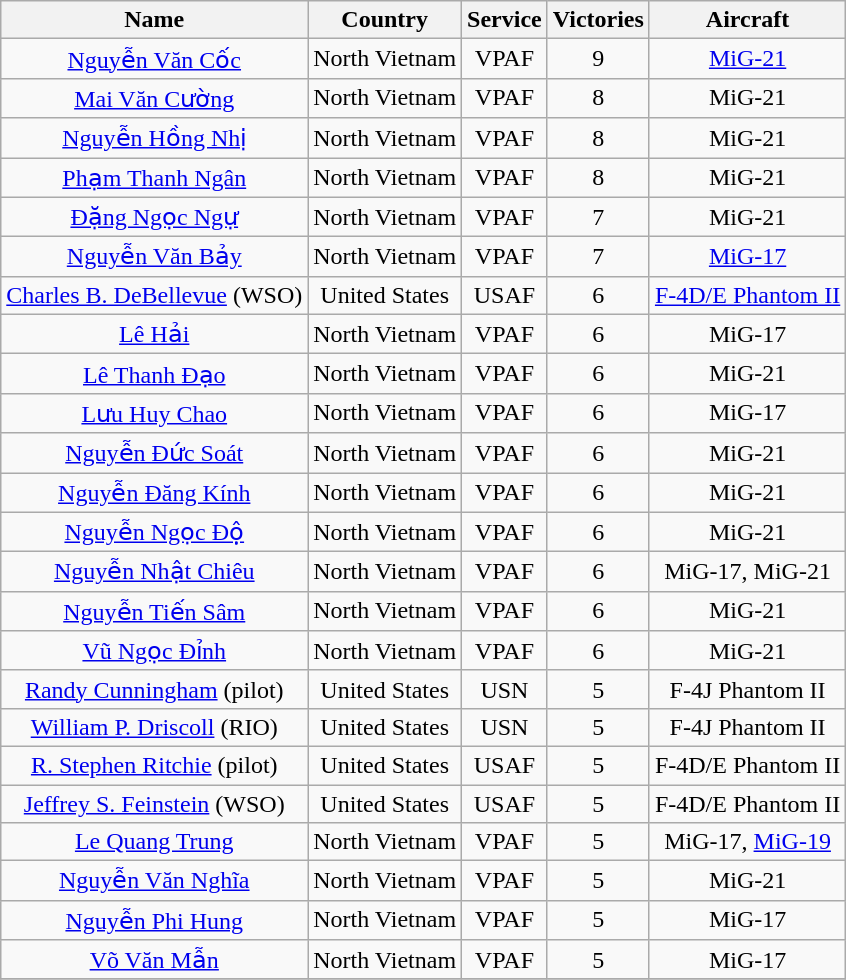<table class=wikitable style="text-align:center">
<tr>
<th>Name</th>
<th>Country</th>
<th>Service</th>
<th>Victories</th>
<th>Aircraft</th>
</tr>
<tr>
<td><a href='#'>Nguyễn Văn Cốc</a></td>
<td>North Vietnam</td>
<td>VPAF</td>
<td>9</td>
<td><a href='#'>MiG-21</a></td>
</tr>
<tr>
<td><a href='#'>Mai Văn Cường</a></td>
<td>North Vietnam</td>
<td>VPAF</td>
<td>8</td>
<td>MiG-21</td>
</tr>
<tr>
<td><a href='#'>Nguyễn Hồng Nhị</a></td>
<td>North Vietnam</td>
<td>VPAF</td>
<td>8</td>
<td>MiG-21</td>
</tr>
<tr>
<td><a href='#'>Phạm Thanh Ngân</a></td>
<td>North Vietnam</td>
<td>VPAF</td>
<td>8</td>
<td>MiG-21</td>
</tr>
<tr>
<td><a href='#'>Đặng Ngọc Ngự</a></td>
<td>North Vietnam</td>
<td>VPAF</td>
<td>7</td>
<td>MiG-21</td>
</tr>
<tr>
<td><a href='#'>Nguyễn Văn Bảy</a></td>
<td>North Vietnam</td>
<td>VPAF</td>
<td>7</td>
<td><a href='#'>MiG-17</a></td>
</tr>
<tr>
<td><a href='#'>Charles B. DeBellevue</a> (WSO)</td>
<td>United States</td>
<td>USAF</td>
<td>6</td>
<td><a href='#'>F-4D/E Phantom II</a></td>
</tr>
<tr>
<td><a href='#'>Lê Hải</a></td>
<td>North Vietnam</td>
<td>VPAF</td>
<td>6</td>
<td>MiG-17</td>
</tr>
<tr>
<td><a href='#'>Lê Thanh Đạo</a></td>
<td>North Vietnam</td>
<td>VPAF</td>
<td>6</td>
<td>MiG-21</td>
</tr>
<tr>
<td><a href='#'>Lưu Huy Chao</a></td>
<td>North Vietnam</td>
<td>VPAF</td>
<td>6</td>
<td>MiG-17</td>
</tr>
<tr>
<td><a href='#'>Nguyễn Đức Soát</a></td>
<td>North Vietnam</td>
<td>VPAF</td>
<td>6</td>
<td>MiG-21</td>
</tr>
<tr>
<td><a href='#'>Nguyễn Đăng Kính</a></td>
<td>North Vietnam</td>
<td>VPAF</td>
<td>6</td>
<td>MiG-21</td>
</tr>
<tr>
<td><a href='#'>Nguyễn Ngọc Độ</a></td>
<td>North Vietnam</td>
<td>VPAF</td>
<td>6</td>
<td>MiG-21</td>
</tr>
<tr>
<td><a href='#'>Nguyễn Nhật Chiêu</a></td>
<td>North Vietnam</td>
<td>VPAF</td>
<td>6</td>
<td>MiG-17, MiG-21</td>
</tr>
<tr>
<td><a href='#'>Nguyễn Tiến Sâm</a></td>
<td>North Vietnam</td>
<td>VPAF</td>
<td>6</td>
<td>MiG-21</td>
</tr>
<tr>
<td><a href='#'>Vũ Ngọc Đỉnh</a></td>
<td>North Vietnam</td>
<td>VPAF</td>
<td>6</td>
<td>MiG-21</td>
</tr>
<tr>
<td><a href='#'>Randy Cunningham</a> (pilot)</td>
<td>United States</td>
<td>USN</td>
<td>5</td>
<td>F-4J Phantom II</td>
</tr>
<tr>
<td><a href='#'>William P. Driscoll</a> (RIO)</td>
<td>United States</td>
<td>USN</td>
<td>5</td>
<td>F-4J Phantom II</td>
</tr>
<tr>
<td><a href='#'>R. Stephen Ritchie</a> (pilot)</td>
<td>United States</td>
<td>USAF</td>
<td>5</td>
<td>F-4D/E Phantom II</td>
</tr>
<tr>
<td><a href='#'>Jeffrey S. Feinstein</a> (WSO)</td>
<td>United States</td>
<td>USAF</td>
<td>5</td>
<td>F-4D/E Phantom II</td>
</tr>
<tr>
<td><a href='#'>Le Quang Trung</a></td>
<td>North Vietnam</td>
<td>VPAF</td>
<td>5</td>
<td>MiG-17, <a href='#'>MiG-19</a></td>
</tr>
<tr>
<td><a href='#'>Nguyễn Văn Nghĩa</a></td>
<td>North Vietnam</td>
<td>VPAF</td>
<td>5</td>
<td>MiG-21</td>
</tr>
<tr>
<td><a href='#'>Nguyễn Phi Hung</a></td>
<td>North Vietnam</td>
<td>VPAF</td>
<td>5</td>
<td>MiG-17</td>
</tr>
<tr>
<td><a href='#'>Võ Văn Mẫn</a></td>
<td>North Vietnam</td>
<td>VPAF</td>
<td>5</td>
<td>MiG-17</td>
</tr>
<tr>
</tr>
</table>
